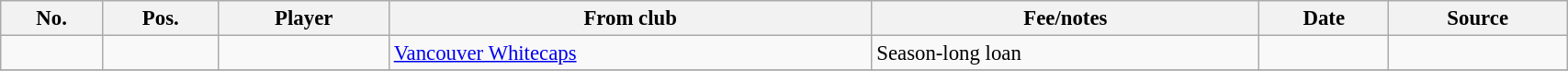<table class="wikitable sortable" style="width:90%; font-size:95%;">
<tr>
<th>No.</th>
<th>Pos.</th>
<th>Player</th>
<th>From club</th>
<th>Fee/notes</th>
<th>Date</th>
<th>Source</th>
</tr>
<tr>
<td align=center></td>
<td align=center></td>
<td></td>
<td> <a href='#'>Vancouver Whitecaps</a></td>
<td>Season-long loan</td>
<td></td>
<td></td>
</tr>
<tr>
</tr>
</table>
